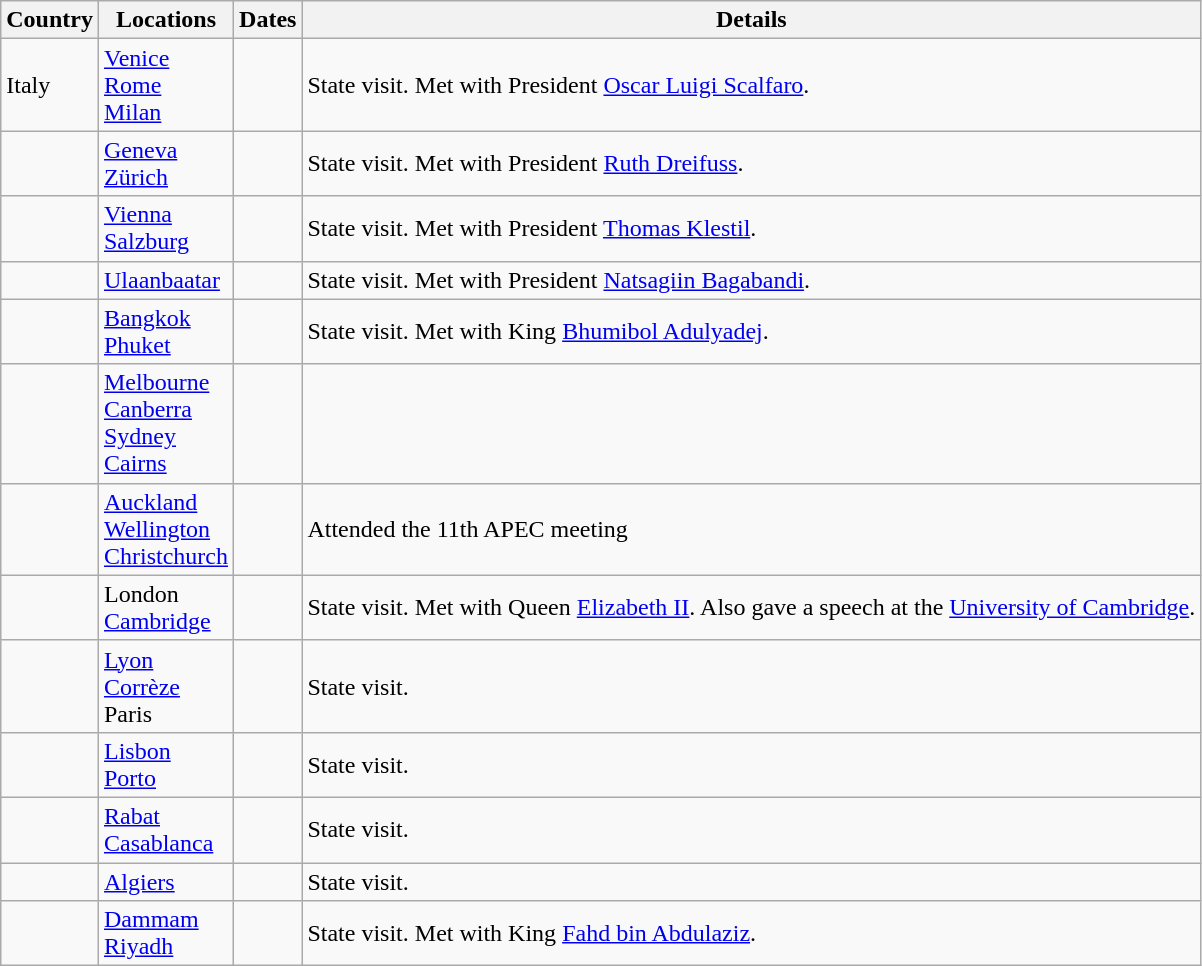<table class="wikitable sortable">
<tr>
<th scope=col>Country</th>
<th scope=col>Locations</th>
<th scope=col>Dates</th>
<th scope=col>Details</th>
</tr>
<tr>
<td> Italy</td>
<td><a href='#'>Venice</a><br><a href='#'>Rome</a><br><a href='#'>Milan</a></td>
<td></td>
<td>State visit. Met with President <a href='#'>Oscar Luigi Scalfaro</a>.</td>
</tr>
<tr>
<td></td>
<td><a href='#'>Geneva</a><br><a href='#'>Zürich</a></td>
<td></td>
<td>State visit. Met with President <a href='#'>Ruth Dreifuss</a>.</td>
</tr>
<tr>
<td></td>
<td><a href='#'>Vienna</a><br><a href='#'>Salzburg</a></td>
<td></td>
<td>State visit. Met with President <a href='#'>Thomas Klestil</a>.</td>
</tr>
<tr>
<td></td>
<td><a href='#'>Ulaanbaatar</a></td>
<td></td>
<td>State visit. Met with President <a href='#'>Natsagiin Bagabandi</a>.</td>
</tr>
<tr>
<td></td>
<td><a href='#'>Bangkok</a><br><a href='#'>Phuket</a></td>
<td></td>
<td>State visit. Met with King <a href='#'>Bhumibol Adulyadej</a>.</td>
</tr>
<tr>
<td></td>
<td><a href='#'>Melbourne</a><br><a href='#'>Canberra</a><br><a href='#'>Sydney</a><br><a href='#'>Cairns</a></td>
<td></td>
<td></td>
</tr>
<tr>
<td></td>
<td><a href='#'>Auckland</a><br><a href='#'>Wellington</a><br><a href='#'>Christchurch</a></td>
<td></td>
<td>Attended the 11th APEC meeting</td>
</tr>
<tr>
<td></td>
<td>London<br><a href='#'>Cambridge</a></td>
<td></td>
<td>State visit. Met with Queen <a href='#'>Elizabeth II</a>. Also gave a speech at the <a href='#'>University of Cambridge</a>.</td>
</tr>
<tr>
<td></td>
<td><a href='#'>Lyon</a><br><a href='#'>Corrèze</a><br>Paris</td>
<td></td>
<td>State visit.</td>
</tr>
<tr>
<td></td>
<td><a href='#'>Lisbon</a><br><a href='#'>Porto</a></td>
<td></td>
<td>State visit.</td>
</tr>
<tr>
<td></td>
<td><a href='#'>Rabat</a><br><a href='#'>Casablanca</a></td>
<td></td>
<td>State visit.</td>
</tr>
<tr>
<td></td>
<td><a href='#'>Algiers</a></td>
<td></td>
<td>State visit.</td>
</tr>
<tr>
<td></td>
<td><a href='#'>Dammam</a><br><a href='#'>Riyadh</a></td>
<td></td>
<td>State visit. Met with King <a href='#'>Fahd bin Abdulaziz</a>.</td>
</tr>
</table>
